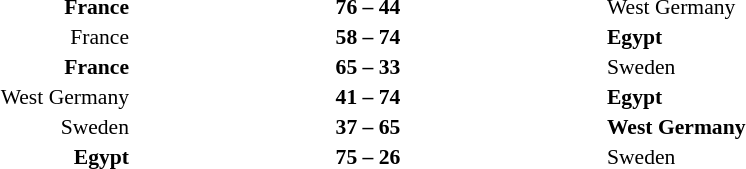<table width=75% cellspacing=1>
<tr>
<th width=25%></th>
<th width=25%></th>
<th width=25%></th>
</tr>
<tr style=font-size:90%>
<td align=right><strong>France</strong></td>
<td align=center><strong>76 – 44</strong></td>
<td>West Germany</td>
</tr>
<tr style=font-size:90%>
<td align=right>France</td>
<td align=center><strong>58 – 74</strong></td>
<td><strong>Egypt</strong></td>
</tr>
<tr style=font-size:90%>
<td align=right><strong>France</strong></td>
<td align=center><strong>65 – 33</strong></td>
<td>Sweden</td>
</tr>
<tr style=font-size:90%>
<td align=right>West Germany</td>
<td align=center><strong>41 – 74</strong></td>
<td><strong>Egypt</strong></td>
</tr>
<tr style=font-size:90%>
<td align=right>Sweden</td>
<td align=center><strong>37 – 65</strong></td>
<td><strong>West Germany</strong></td>
</tr>
<tr style=font-size:90%>
<td align=right><strong>Egypt</strong></td>
<td align=center><strong>75 – 26</strong></td>
<td>Sweden</td>
</tr>
</table>
